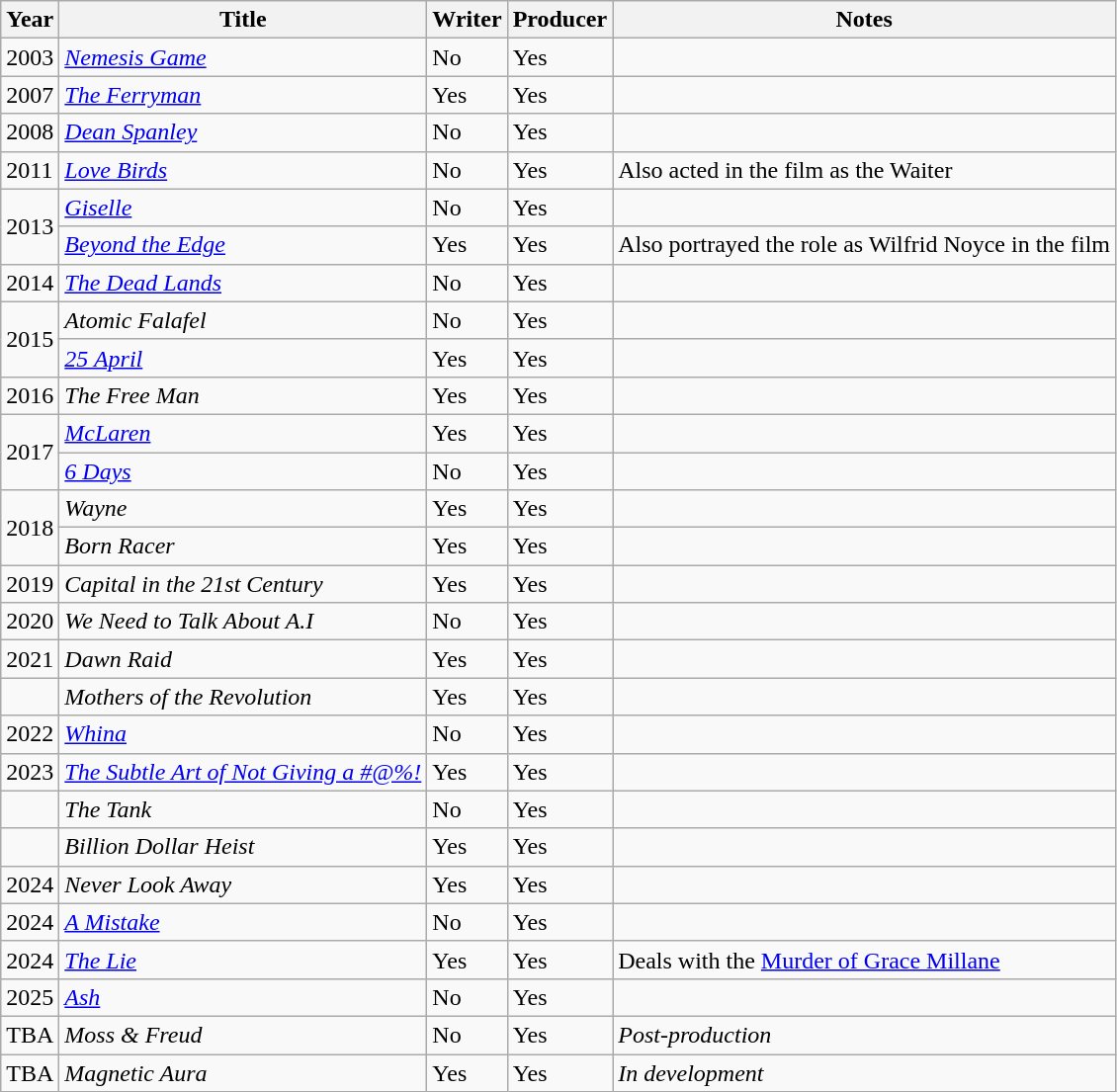<table class="wikitable">
<tr>
<th>Year</th>
<th>Title</th>
<th>Writer</th>
<th>Producer</th>
<th>Notes</th>
</tr>
<tr>
<td>2003</td>
<td><em><a href='#'>Nemesis Game</a></em></td>
<td>No</td>
<td>Yes</td>
<td></td>
</tr>
<tr>
<td>2007</td>
<td><em><a href='#'>The Ferryman</a></em></td>
<td>Yes</td>
<td>Yes</td>
<td></td>
</tr>
<tr>
<td>2008</td>
<td><em><a href='#'>Dean Spanley</a></em></td>
<td>No</td>
<td>Yes</td>
<td></td>
</tr>
<tr>
<td>2011</td>
<td><em><a href='#'>Love Birds</a></em></td>
<td>No</td>
<td>Yes</td>
<td>Also acted in the film as the Waiter</td>
</tr>
<tr>
<td rowspan="2">2013</td>
<td><em><a href='#'>Giselle</a></em></td>
<td>No</td>
<td>Yes</td>
<td></td>
</tr>
<tr>
<td><em><a href='#'>Beyond the Edge</a></em></td>
<td>Yes</td>
<td>Yes</td>
<td>Also portrayed the role as Wilfrid Noyce in the film</td>
</tr>
<tr>
<td>2014</td>
<td><em><a href='#'>The Dead Lands</a></em></td>
<td>No</td>
<td>Yes</td>
<td></td>
</tr>
<tr>
<td rowspan="2">2015</td>
<td><em>Atomic Falafel</em></td>
<td>No</td>
<td>Yes</td>
<td></td>
</tr>
<tr>
<td><em><a href='#'>25 April</a></em></td>
<td>Yes</td>
<td>Yes</td>
<td></td>
</tr>
<tr>
<td>2016</td>
<td><em>The Free Man</em></td>
<td>Yes</td>
<td>Yes</td>
<td></td>
</tr>
<tr>
<td rowspan="2">2017</td>
<td><em><a href='#'>McLaren</a></em></td>
<td>Yes</td>
<td>Yes</td>
<td></td>
</tr>
<tr>
<td><em><a href='#'>6 Days</a></em></td>
<td>No</td>
<td>Yes</td>
<td></td>
</tr>
<tr>
<td rowspan="2">2018</td>
<td><em>Wayne</em></td>
<td>Yes</td>
<td>Yes</td>
<td></td>
</tr>
<tr>
<td><em>Born Racer</em></td>
<td>Yes</td>
<td>Yes</td>
<td></td>
</tr>
<tr>
<td>2019</td>
<td><em>Capital in the 21st Century</em></td>
<td>Yes</td>
<td>Yes</td>
<td></td>
</tr>
<tr>
<td>2020</td>
<td><em>We Need to Talk About A.I</em></td>
<td>No</td>
<td>Yes</td>
<td></td>
</tr>
<tr>
<td>2021</td>
<td><em>Dawn Raid</em></td>
<td>Yes</td>
<td>Yes</td>
<td></td>
</tr>
<tr>
<td></td>
<td><em>Mothers of the Revolution</em></td>
<td>Yes</td>
<td>Yes</td>
<td></td>
</tr>
<tr>
<td>2022</td>
<td><em><a href='#'>Whina</a></em></td>
<td>No</td>
<td>Yes</td>
<td></td>
</tr>
<tr>
<td>2023</td>
<td><em><a href='#'>The Subtle Art of Not Giving a #@%!</a></em></td>
<td>Yes</td>
<td>Yes</td>
<td></td>
</tr>
<tr>
<td></td>
<td><em>The Tank</em></td>
<td>No</td>
<td>Yes</td>
<td></td>
</tr>
<tr>
<td></td>
<td><em>Billion Dollar Heist</em></td>
<td>Yes</td>
<td>Yes</td>
<td></td>
</tr>
<tr>
<td>2024</td>
<td><em>Never Look Away</em></td>
<td>Yes</td>
<td>Yes</td>
<td></td>
</tr>
<tr>
<td>2024</td>
<td><em><a href='#'>A Mistake</a></em></td>
<td>No</td>
<td>Yes</td>
<td></td>
</tr>
<tr>
<td>2024</td>
<td><em><a href='#'>The Lie</a></em></td>
<td>Yes</td>
<td>Yes</td>
<td>Deals with the <a href='#'>Murder of Grace Millane</a></td>
</tr>
<tr>
<td>2025</td>
<td><em><a href='#'>Ash</a></em></td>
<td>No</td>
<td>Yes</td>
<td></td>
</tr>
<tr>
<td>TBA</td>
<td><em>Moss & Freud</em></td>
<td>No</td>
<td>Yes</td>
<td><em>Post-production</em></td>
</tr>
<tr>
<td>TBA</td>
<td><em>Magnetic Aura</em></td>
<td>Yes</td>
<td>Yes</td>
<td><em>In development</em></td>
</tr>
</table>
